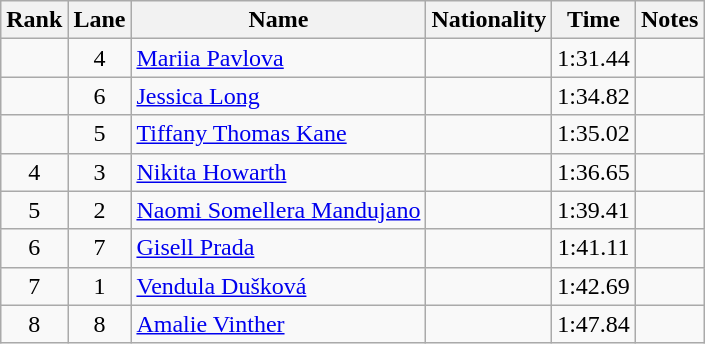<table class="wikitable sortable" style="text-align:center">
<tr>
<th>Rank</th>
<th>Lane</th>
<th>Name</th>
<th>Nationality</th>
<th>Time</th>
<th>Notes</th>
</tr>
<tr>
<td></td>
<td>4</td>
<td align=left><a href='#'>Mariia Pavlova</a></td>
<td align=left></td>
<td>1:31.44</td>
<td></td>
</tr>
<tr>
<td></td>
<td>6</td>
<td align=left><a href='#'>Jessica Long</a></td>
<td align=left></td>
<td>1:34.82</td>
<td></td>
</tr>
<tr>
<td></td>
<td>5</td>
<td align=left><a href='#'>Tiffany Thomas Kane</a></td>
<td align=left></td>
<td>1:35.02</td>
<td></td>
</tr>
<tr>
<td>4</td>
<td>3</td>
<td align=left><a href='#'>Nikita Howarth</a></td>
<td align=left></td>
<td>1:36.65</td>
<td></td>
</tr>
<tr>
<td>5</td>
<td>2</td>
<td align=left><a href='#'>Naomi Somellera Mandujano</a></td>
<td align=left></td>
<td>1:39.41</td>
<td></td>
</tr>
<tr>
<td>6</td>
<td>7</td>
<td align=left><a href='#'>Gisell Prada</a></td>
<td align=left></td>
<td>1:41.11</td>
<td></td>
</tr>
<tr>
<td>7</td>
<td>1</td>
<td align=left><a href='#'>Vendula Dušková</a></td>
<td align=left></td>
<td>1:42.69</td>
<td></td>
</tr>
<tr>
<td>8</td>
<td>8</td>
<td align=left><a href='#'>Amalie Vinther</a></td>
<td align=left></td>
<td>1:47.84</td>
<td></td>
</tr>
</table>
